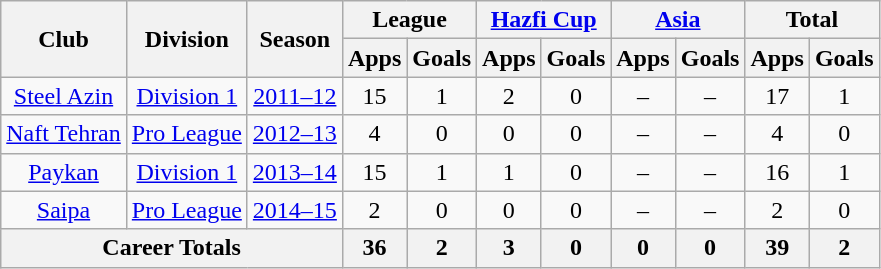<table class="wikitable" style="text-align: center;">
<tr>
<th rowspan="2">Club</th>
<th rowspan="2">Division</th>
<th rowspan="2">Season</th>
<th colspan="2">League</th>
<th colspan="2"><a href='#'>Hazfi Cup</a></th>
<th colspan="2"><a href='#'>Asia</a></th>
<th colspan="2">Total</th>
</tr>
<tr>
<th>Apps</th>
<th>Goals</th>
<th>Apps</th>
<th>Goals</th>
<th>Apps</th>
<th>Goals</th>
<th>Apps</th>
<th>Goals</th>
</tr>
<tr>
<td><a href='#'>Steel Azin</a></td>
<td><a href='#'>Division 1</a></td>
<td><a href='#'>2011–12</a></td>
<td>15</td>
<td>1</td>
<td>2</td>
<td>0</td>
<td>–</td>
<td>–</td>
<td>17</td>
<td>1</td>
</tr>
<tr>
<td><a href='#'>Naft Tehran</a></td>
<td><a href='#'>Pro League</a></td>
<td><a href='#'>2012–13</a></td>
<td>4</td>
<td>0</td>
<td>0</td>
<td>0</td>
<td>–</td>
<td>–</td>
<td>4</td>
<td>0</td>
</tr>
<tr>
<td><a href='#'>Paykan</a></td>
<td><a href='#'>Division 1</a></td>
<td><a href='#'>2013–14</a></td>
<td>15</td>
<td>1</td>
<td>1</td>
<td>0</td>
<td>–</td>
<td>–</td>
<td>16</td>
<td>1</td>
</tr>
<tr>
<td><a href='#'>Saipa</a></td>
<td><a href='#'>Pro League</a></td>
<td><a href='#'>2014–15</a></td>
<td>2</td>
<td>0</td>
<td>0</td>
<td>0</td>
<td>–</td>
<td>–</td>
<td>2</td>
<td>0</td>
</tr>
<tr>
<th colspan=3>Career Totals</th>
<th>36</th>
<th>2</th>
<th>3</th>
<th>0</th>
<th>0</th>
<th>0</th>
<th>39</th>
<th>2</th>
</tr>
</table>
